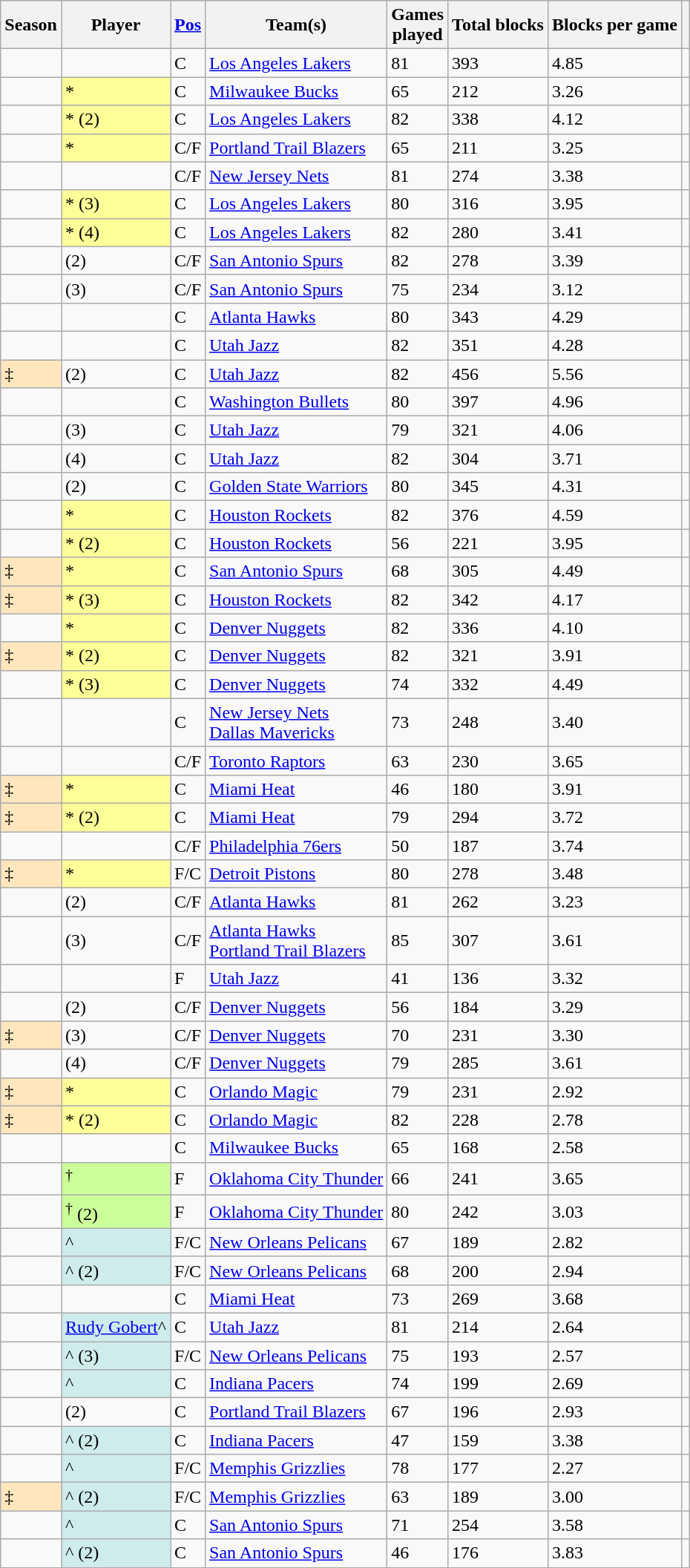<table class="wikitable sortable">
<tr>
<th>Season</th>
<th>Player</th>
<th class="unsortable"><a href='#'>Pos</a></th>
<th>Team(s)</th>
<th>Games<br>played</th>
<th>Total blocks</th>
<th>Blocks per game</th>
<th class="unsortable"></th>
</tr>
<tr>
<td></td>
<td></td>
<td>C</td>
<td><a href='#'>Los Angeles Lakers</a></td>
<td>81</td>
<td>393</td>
<td>4.85</td>
<td align=center></td>
</tr>
<tr>
<td></td>
<td bgcolor="#FFFF99">*</td>
<td>C</td>
<td><a href='#'>Milwaukee Bucks</a></td>
<td>65</td>
<td>212</td>
<td>3.26</td>
<td align=center></td>
</tr>
<tr>
<td></td>
<td bgcolor="#FFFF99">* (2)</td>
<td>C</td>
<td><a href='#'>Los Angeles Lakers</a></td>
<td>82</td>
<td>338</td>
<td>4.12</td>
<td align=center></td>
</tr>
<tr>
<td></td>
<td bgcolor="#FFFF99">*</td>
<td>C/F</td>
<td><a href='#'>Portland Trail Blazers</a></td>
<td>65</td>
<td>211</td>
<td>3.25</td>
<td align=center></td>
</tr>
<tr>
<td></td>
<td></td>
<td>C/F</td>
<td><a href='#'>New Jersey Nets</a></td>
<td>81</td>
<td>274</td>
<td>3.38</td>
<td align=center></td>
</tr>
<tr>
<td></td>
<td bgcolor="#FFFF99">* (3)</td>
<td>C</td>
<td><a href='#'>Los Angeles Lakers</a></td>
<td>80</td>
<td>316</td>
<td>3.95</td>
<td align=center></td>
</tr>
<tr>
<td></td>
<td bgcolor="#FFFF99">* (4)</td>
<td>C</td>
<td><a href='#'>Los Angeles Lakers</a></td>
<td>82</td>
<td>280</td>
<td>3.41</td>
<td align=center></td>
</tr>
<tr>
<td></td>
<td> (2)</td>
<td>C/F</td>
<td><a href='#'>San Antonio Spurs</a></td>
<td>82</td>
<td>278</td>
<td>3.39</td>
<td align=center></td>
</tr>
<tr>
<td></td>
<td> (3)</td>
<td>C/F</td>
<td><a href='#'>San Antonio Spurs</a></td>
<td>75</td>
<td>234</td>
<td>3.12</td>
<td align=center></td>
</tr>
<tr>
<td></td>
<td></td>
<td>C</td>
<td><a href='#'>Atlanta Hawks</a></td>
<td>80</td>
<td>343</td>
<td>4.29</td>
<td align=center></td>
</tr>
<tr>
<td></td>
<td></td>
<td>C</td>
<td><a href='#'>Utah Jazz</a></td>
<td>82</td>
<td>351</td>
<td>4.28</td>
<td align=center></td>
</tr>
<tr>
<td bgcolor="#FFE6BD"> ‡</td>
<td> (2)</td>
<td>C</td>
<td><a href='#'>Utah Jazz</a></td>
<td>82</td>
<td>456</td>
<td>5.56</td>
<td align=center></td>
</tr>
<tr>
<td></td>
<td></td>
<td>C</td>
<td><a href='#'>Washington Bullets</a></td>
<td>80</td>
<td>397</td>
<td>4.96</td>
<td align=center></td>
</tr>
<tr>
<td></td>
<td> (3)</td>
<td>C</td>
<td><a href='#'>Utah Jazz</a></td>
<td>79</td>
<td>321</td>
<td>4.06</td>
<td align=center></td>
</tr>
<tr>
<td></td>
<td> (4)</td>
<td>C</td>
<td><a href='#'>Utah Jazz</a></td>
<td>82</td>
<td>304</td>
<td>3.71</td>
<td align=center></td>
</tr>
<tr>
<td></td>
<td> (2)</td>
<td>C</td>
<td><a href='#'>Golden State Warriors</a></td>
<td>80</td>
<td>345</td>
<td>4.31</td>
<td align=center></td>
</tr>
<tr>
<td></td>
<td bgcolor="#FFFF99">*</td>
<td>C</td>
<td><a href='#'>Houston Rockets</a></td>
<td>82</td>
<td>376</td>
<td>4.59</td>
<td align=center></td>
</tr>
<tr>
<td></td>
<td bgcolor="#FFFF99">* (2)</td>
<td>C</td>
<td><a href='#'>Houston Rockets</a></td>
<td>56</td>
<td>221</td>
<td>3.95</td>
<td align=center></td>
</tr>
<tr>
<td bgcolor="#FFE6BD"> ‡</td>
<td bgcolor="#FFFF99">*</td>
<td>C</td>
<td><a href='#'>San Antonio Spurs</a></td>
<td>68</td>
<td>305</td>
<td>4.49</td>
<td align=center></td>
</tr>
<tr>
<td bgcolor="#FFE6BD"> ‡</td>
<td bgcolor="#FFFF99">* (3)</td>
<td>C</td>
<td><a href='#'>Houston Rockets</a></td>
<td>82</td>
<td>342</td>
<td>4.17</td>
<td align=center></td>
</tr>
<tr>
<td></td>
<td bgcolor="#FFFF99">*</td>
<td>C</td>
<td><a href='#'>Denver Nuggets</a></td>
<td>82</td>
<td>336</td>
<td>4.10</td>
<td align=center></td>
</tr>
<tr>
<td bgcolor="#FFE6BD"> ‡</td>
<td bgcolor="#FFFF99">* (2)</td>
<td>C</td>
<td><a href='#'>Denver Nuggets</a></td>
<td>82</td>
<td>321</td>
<td>3.91</td>
<td align=center></td>
</tr>
<tr>
<td></td>
<td bgcolor="#FFFF99">* (3)</td>
<td>C</td>
<td><a href='#'>Denver Nuggets</a></td>
<td>74</td>
<td>332</td>
<td>4.49</td>
<td align=center></td>
</tr>
<tr>
<td></td>
<td></td>
<td>C</td>
<td><a href='#'>New Jersey Nets</a><br><a href='#'>Dallas Mavericks</a></td>
<td>73</td>
<td>248</td>
<td>3.40</td>
<td align=center></td>
</tr>
<tr>
<td></td>
<td></td>
<td>C/F</td>
<td><a href='#'>Toronto Raptors</a></td>
<td>63</td>
<td>230</td>
<td>3.65</td>
<td align=center></td>
</tr>
<tr>
<td bgcolor="#FFE6BD"> ‡</td>
<td bgcolor="#FFFF99">*</td>
<td>C</td>
<td><a href='#'>Miami Heat</a></td>
<td>46</td>
<td>180</td>
<td>3.91</td>
<td align=center></td>
</tr>
<tr>
<td bgcolor="#FFE6BD"> ‡</td>
<td bgcolor="#FFFF99">* (2)</td>
<td>C</td>
<td><a href='#'>Miami Heat</a></td>
<td>79</td>
<td>294</td>
<td>3.72</td>
<td align=center></td>
</tr>
<tr>
<td></td>
<td></td>
<td>C/F</td>
<td><a href='#'>Philadelphia 76ers</a></td>
<td>50</td>
<td>187</td>
<td>3.74</td>
<td align=center></td>
</tr>
<tr>
<td bgcolor="#FFE6BD"> ‡</td>
<td bgcolor="#FFFF99">*</td>
<td>F/C</td>
<td><a href='#'>Detroit Pistons</a></td>
<td>80</td>
<td>278</td>
<td>3.48</td>
<td align=center></td>
</tr>
<tr>
<td></td>
<td> (2)</td>
<td>C/F</td>
<td><a href='#'>Atlanta Hawks</a></td>
<td>81</td>
<td>262</td>
<td>3.23</td>
<td align=center></td>
</tr>
<tr>
<td></td>
<td> (3)</td>
<td>C/F</td>
<td><a href='#'>Atlanta Hawks</a><br><a href='#'>Portland Trail Blazers</a></td>
<td>85</td>
<td>307</td>
<td>3.61</td>
<td align=center></td>
</tr>
<tr>
<td></td>
<td></td>
<td>F</td>
<td><a href='#'>Utah Jazz</a></td>
<td>41</td>
<td>136</td>
<td>3.32</td>
<td align=center></td>
</tr>
<tr>
<td></td>
<td> (2)</td>
<td>C/F</td>
<td><a href='#'>Denver Nuggets</a></td>
<td>56</td>
<td>184</td>
<td>3.29</td>
<td align=center></td>
</tr>
<tr>
<td bgcolor="#FFE6BD"> ‡</td>
<td> (3)</td>
<td>C/F</td>
<td><a href='#'>Denver Nuggets</a></td>
<td>70</td>
<td>231</td>
<td>3.30</td>
<td align=center></td>
</tr>
<tr>
<td></td>
<td> (4)</td>
<td>C/F</td>
<td><a href='#'>Denver Nuggets</a></td>
<td>79</td>
<td>285</td>
<td>3.61</td>
<td align=center></td>
</tr>
<tr>
<td bgcolor="#FFE6BD"> ‡</td>
<td bgcolor="#FFFF99">*</td>
<td>C</td>
<td><a href='#'>Orlando Magic</a></td>
<td>79</td>
<td>231</td>
<td>2.92</td>
<td align=center></td>
</tr>
<tr>
<td bgcolor="#FFE6BD"> ‡</td>
<td bgcolor="#FFFF99">* (2)</td>
<td>C</td>
<td><a href='#'>Orlando Magic</a></td>
<td>82</td>
<td>228</td>
<td>2.78</td>
<td align=center></td>
</tr>
<tr>
<td></td>
<td></td>
<td>C</td>
<td><a href='#'>Milwaukee Bucks</a></td>
<td>65</td>
<td>168</td>
<td>2.58</td>
<td align=center></td>
</tr>
<tr>
<td></td>
<td bgcolor="#CCFF99"><sup>†</sup></td>
<td>F</td>
<td><a href='#'>Oklahoma City Thunder</a></td>
<td>66</td>
<td>241</td>
<td>3.65</td>
<td align=center></td>
</tr>
<tr>
<td></td>
<td bgcolor="#CCFF99"><sup>†</sup> (2)</td>
<td>F</td>
<td><a href='#'>Oklahoma City Thunder</a></td>
<td>80</td>
<td>242</td>
<td>3.03</td>
<td align=center></td>
</tr>
<tr>
<td></td>
<td bgcolor="#CFECEC">^</td>
<td>F/C</td>
<td><a href='#'>New Orleans Pelicans</a></td>
<td>67</td>
<td>189</td>
<td>2.82</td>
<td align=center></td>
</tr>
<tr>
<td></td>
<td bgcolor="#CFECEC">^ (2)</td>
<td>F/C</td>
<td><a href='#'>New Orleans Pelicans</a></td>
<td>68</td>
<td>200</td>
<td>2.94</td>
<td align=center></td>
</tr>
<tr>
<td></td>
<td></td>
<td>C</td>
<td><a href='#'>Miami Heat</a></td>
<td>73</td>
<td>269</td>
<td>3.68</td>
<td align=center></td>
</tr>
<tr>
<td></td>
<td bgcolor="#CFECEC"><a href='#'>Rudy Gobert</a>^</td>
<td>C</td>
<td><a href='#'>Utah Jazz</a></td>
<td>81</td>
<td>214</td>
<td>2.64</td>
<td align=center></td>
</tr>
<tr>
<td></td>
<td bgcolor="#CFECEC">^ (3)</td>
<td>F/C</td>
<td><a href='#'>New Orleans Pelicans</a></td>
<td>75</td>
<td>193</td>
<td>2.57</td>
<td align=center></td>
</tr>
<tr>
<td></td>
<td bgcolor="#CFECEC">^</td>
<td>C</td>
<td><a href='#'>Indiana Pacers</a></td>
<td>74</td>
<td>199</td>
<td>2.69</td>
<td align=center></td>
</tr>
<tr>
<td></td>
<td> (2)</td>
<td>C</td>
<td><a href='#'>Portland Trail Blazers</a></td>
<td>67</td>
<td>196</td>
<td>2.93</td>
<td align=center></td>
</tr>
<tr>
<td></td>
<td bgcolor="#CFECEC">^ (2)</td>
<td>C</td>
<td><a href='#'>Indiana Pacers</a></td>
<td>47</td>
<td>159</td>
<td>3.38</td>
<td align=center></td>
</tr>
<tr>
<td></td>
<td bgcolor="#CFECEC">^</td>
<td>F/C</td>
<td><a href='#'>Memphis Grizzlies</a></td>
<td>78</td>
<td>177</td>
<td>2.27</td>
<td align=center></td>
</tr>
<tr>
<td bgcolor="#FFE6BD"> ‡</td>
<td bgcolor="#CFECEC">^ (2)</td>
<td>F/C</td>
<td><a href='#'>Memphis Grizzlies</a></td>
<td>63</td>
<td>189</td>
<td>3.00</td>
<td align=center></td>
</tr>
<tr>
<td></td>
<td bgcolor="#CFECEC">^</td>
<td>C</td>
<td><a href='#'>San Antonio Spurs</a></td>
<td>71</td>
<td>254</td>
<td>3.58</td>
<td align=center></td>
</tr>
<tr>
<td></td>
<td bgcolor="#CFECEC">^ (2)</td>
<td>C</td>
<td><a href='#'>San Antonio Spurs</a></td>
<td>46</td>
<td>176</td>
<td>3.83</td>
<td align=center></td>
</tr>
</table>
